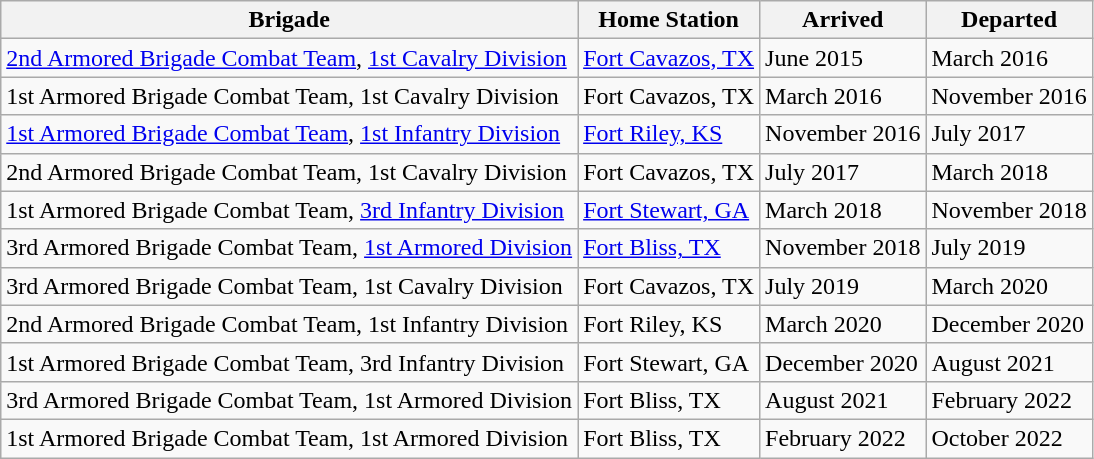<table class="wikitable">
<tr>
<th>Brigade</th>
<th>Home Station</th>
<th>Arrived</th>
<th>Departed</th>
</tr>
<tr>
<td><a href='#'>2nd Armored Brigade Combat Team</a>, <a href='#'>1st Cavalry Division</a></td>
<td><a href='#'>Fort Cavazos, TX</a></td>
<td>June 2015</td>
<td>March 2016</td>
</tr>
<tr>
<td>1st Armored Brigade Combat Team, 1st Cavalry Division</td>
<td>Fort Cavazos, TX</td>
<td>March 2016</td>
<td>November 2016</td>
</tr>
<tr>
<td><a href='#'>1st Armored Brigade Combat Team</a>, <a href='#'>1st Infantry Division</a></td>
<td><a href='#'>Fort Riley, KS</a></td>
<td>November 2016</td>
<td>July 2017</td>
</tr>
<tr>
<td>2nd Armored Brigade Combat Team, 1st Cavalry Division</td>
<td>Fort Cavazos, TX</td>
<td>July 2017</td>
<td>March 2018</td>
</tr>
<tr>
<td>1st Armored Brigade Combat Team, <a href='#'>3rd Infantry Division</a></td>
<td><a href='#'>Fort Stewart, GA</a></td>
<td>March 2018</td>
<td>November 2018</td>
</tr>
<tr>
<td>3rd Armored Brigade Combat Team, <a href='#'>1st Armored Division</a></td>
<td><a href='#'>Fort Bliss, TX</a></td>
<td>November 2018</td>
<td>July 2019</td>
</tr>
<tr>
<td>3rd Armored Brigade Combat Team, 1st Cavalry Division</td>
<td>Fort Cavazos, TX</td>
<td>July 2019</td>
<td>March 2020</td>
</tr>
<tr>
<td>2nd Armored Brigade Combat Team, 1st Infantry Division</td>
<td>Fort Riley, KS</td>
<td>March 2020</td>
<td>December 2020</td>
</tr>
<tr>
<td>1st Armored Brigade Combat Team, 3rd Infantry Division</td>
<td>Fort Stewart, GA</td>
<td>December 2020</td>
<td>August 2021</td>
</tr>
<tr>
<td>3rd Armored Brigade Combat Team, 1st Armored Division</td>
<td>Fort Bliss, TX</td>
<td>August 2021</td>
<td>February 2022</td>
</tr>
<tr>
<td>1st Armored Brigade Combat Team, 1st Armored Division</td>
<td>Fort Bliss, TX</td>
<td>February 2022</td>
<td>October 2022</td>
</tr>
</table>
